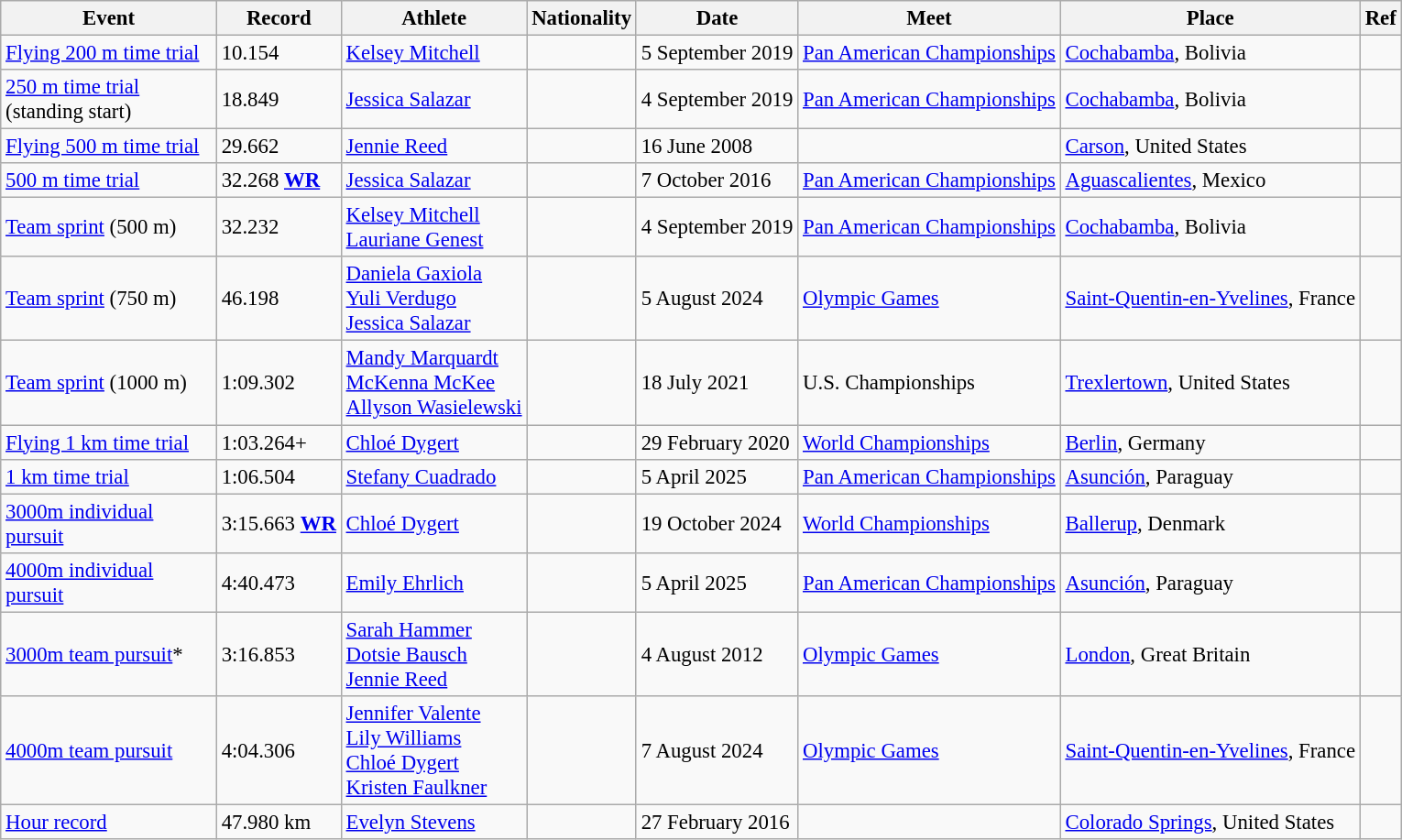<table class="wikitable" style="font-size:95%">
<tr>
<th width=150>Event</th>
<th>Record</th>
<th>Athlete</th>
<th>Nationality</th>
<th>Date</th>
<th>Meet</th>
<th>Place</th>
<th>Ref</th>
</tr>
<tr>
<td><a href='#'>Flying 200 m time trial</a></td>
<td>10.154</td>
<td><a href='#'>Kelsey Mitchell</a></td>
<td></td>
<td>5 September 2019</td>
<td><a href='#'>Pan American Championships</a></td>
<td><a href='#'>Cochabamba</a>, Bolivia</td>
<td></td>
</tr>
<tr>
<td><a href='#'>250 m time trial</a> (standing start)</td>
<td>18.849</td>
<td><a href='#'>Jessica Salazar</a></td>
<td></td>
<td>4 September 2019</td>
<td><a href='#'>Pan American Championships</a></td>
<td><a href='#'>Cochabamba</a>, Bolivia</td>
<td></td>
</tr>
<tr>
<td><a href='#'>Flying 500 m time trial</a></td>
<td>29.662</td>
<td><a href='#'>Jennie Reed</a></td>
<td></td>
<td>16 June 2008</td>
<td></td>
<td><a href='#'>Carson</a>, United States</td>
<td></td>
</tr>
<tr>
<td><a href='#'>500 m time trial</a></td>
<td>32.268 <a href='#'><strong>WR</strong></a></td>
<td><a href='#'>Jessica Salazar</a></td>
<td></td>
<td>7 October 2016</td>
<td><a href='#'>Pan American Championships</a></td>
<td><a href='#'>Aguascalientes</a>, Mexico</td>
<td></td>
</tr>
<tr>
<td><a href='#'>Team sprint</a> (500 m)</td>
<td>32.232</td>
<td><a href='#'>Kelsey Mitchell</a><br><a href='#'>Lauriane Genest</a></td>
<td></td>
<td>4 September 2019</td>
<td><a href='#'>Pan American Championships</a></td>
<td><a href='#'>Cochabamba</a>, Bolivia</td>
<td></td>
</tr>
<tr>
<td><a href='#'>Team sprint</a> (750 m)</td>
<td>46.198</td>
<td><a href='#'>Daniela Gaxiola</a><br><a href='#'>Yuli Verdugo</a><br><a href='#'>Jessica Salazar</a></td>
<td></td>
<td>5 August 2024</td>
<td><a href='#'>Olympic Games</a></td>
<td><a href='#'>Saint-Quentin-en-Yvelines</a>, France</td>
<td></td>
</tr>
<tr>
<td><a href='#'>Team sprint</a> (1000 m)</td>
<td>1:09.302</td>
<td><a href='#'>Mandy Marquardt</a><br><a href='#'>McKenna McKee</a><br><a href='#'>Allyson Wasielewski</a></td>
<td></td>
<td>18 July 2021</td>
<td>U.S. Championships</td>
<td><a href='#'>Trexlertown</a>, United States</td>
<td></td>
</tr>
<tr>
<td><a href='#'>Flying 1 km time trial</a></td>
<td>1:03.264+</td>
<td><a href='#'>Chloé Dygert</a></td>
<td></td>
<td>29 February 2020</td>
<td><a href='#'>World Championships</a></td>
<td><a href='#'>Berlin</a>, Germany</td>
<td></td>
</tr>
<tr>
<td><a href='#'>1 km time trial</a></td>
<td>1:06.504</td>
<td><a href='#'>Stefany Cuadrado</a></td>
<td></td>
<td>5 April 2025</td>
<td><a href='#'>Pan American Championships</a></td>
<td><a href='#'>Asunción</a>, Paraguay</td>
<td></td>
</tr>
<tr>
<td><a href='#'>3000m individual pursuit</a></td>
<td>3:15.663 <a href='#'><strong>WR</strong></a></td>
<td><a href='#'>Chloé Dygert</a></td>
<td></td>
<td>19 October 2024</td>
<td><a href='#'>World Championships</a></td>
<td><a href='#'>Ballerup</a>, Denmark</td>
<td></td>
</tr>
<tr>
<td><a href='#'>4000m individual pursuit</a></td>
<td>4:40.473</td>
<td><a href='#'>Emily Ehrlich</a></td>
<td></td>
<td>5 April 2025</td>
<td><a href='#'>Pan American Championships</a></td>
<td><a href='#'>Asunción</a>, Paraguay</td>
<td></td>
</tr>
<tr>
<td><a href='#'>3000m team pursuit</a>*</td>
<td>3:16.853</td>
<td><a href='#'>Sarah Hammer</a><br><a href='#'>Dotsie Bausch</a><br><a href='#'>Jennie Reed</a></td>
<td></td>
<td>4 August 2012</td>
<td><a href='#'>Olympic Games</a></td>
<td><a href='#'>London</a>, Great Britain</td>
<td></td>
</tr>
<tr>
<td><a href='#'>4000m team pursuit</a></td>
<td>4:04.306</td>
<td><a href='#'>Jennifer Valente</a><br><a href='#'>Lily Williams</a><br><a href='#'>Chloé Dygert</a><br><a href='#'>Kristen Faulkner</a></td>
<td></td>
<td>7 August 2024</td>
<td><a href='#'>Olympic Games</a></td>
<td><a href='#'>Saint-Quentin-en-Yvelines</a>, France</td>
<td></td>
</tr>
<tr>
<td><a href='#'>Hour record</a></td>
<td>47.980 km</td>
<td><a href='#'>Evelyn Stevens</a></td>
<td></td>
<td>27 February 2016</td>
<td></td>
<td><a href='#'>Colorado Springs</a>, United States</td>
<td></td>
</tr>
</table>
